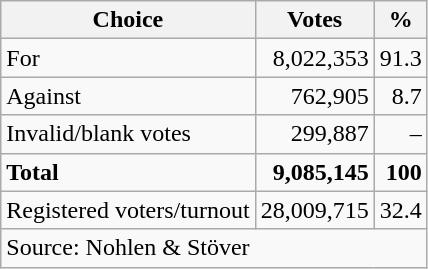<table class=wikitable style=text-align:right>
<tr>
<th>Choice</th>
<th>Votes</th>
<th>%</th>
</tr>
<tr>
<td align=left>For</td>
<td>8,022,353</td>
<td>91.3</td>
</tr>
<tr>
<td align=left>Against</td>
<td>762,905</td>
<td>8.7</td>
</tr>
<tr>
<td align=left>Invalid/blank votes</td>
<td>299,887</td>
<td>–</td>
</tr>
<tr>
<td align=left><strong>Total</strong></td>
<td><strong>9,085,145</strong></td>
<td><strong>100</strong></td>
</tr>
<tr>
<td align=left>Registered voters/turnout</td>
<td>28,009,715</td>
<td>32.4</td>
</tr>
<tr>
<td align=left colspan=3>Source: Nohlen & Stöver</td>
</tr>
</table>
